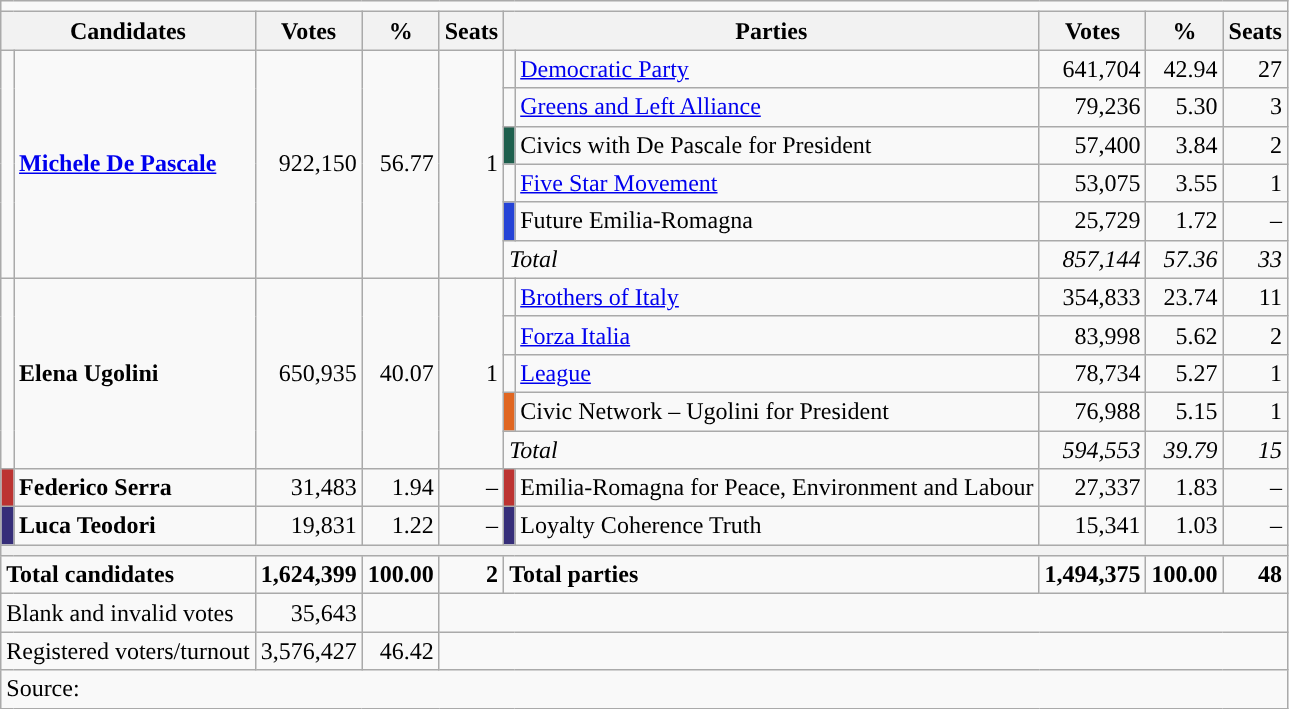<table class="wikitable">
<tr>
<td colspan="10" style="text-align:center"></td>
</tr>
<tr>
<th colspan=2>Candidates</th>
<th>Votes</th>
<th>%</th>
<th>Seats</th>
<th colspan=2>Parties</th>
<th>Votes</th>
<th>%</th>
<th>Seats</th>
</tr>
<tr>
<td rowspan=6></td>
<td rowspan=6><strong><a href='#'>Michele De Pascale</a></strong></td>
<td rowspan="6" align=right>922,150</td>
<td rowspan="6" align=right>56.77</td>
<td rowspan="6" align=right>1</td>
<td></td>
<td><a href='#'>Democratic Party</a></td>
<td align=right>641,704</td>
<td align=right>42.94</td>
<td align=right>27</td>
</tr>
<tr>
<td></td>
<td><a href='#'>Greens and Left Alliance</a></td>
<td align=right>79,236</td>
<td align=right>5.30</td>
<td align=right>3</td>
</tr>
<tr>
<td bgcolor="#1e5f4d"></td>
<td>Civics with De Pascale for President</td>
<td align=right>57,400</td>
<td align=right>3.84</td>
<td align=right>2</td>
</tr>
<tr>
<td></td>
<td><a href='#'>Five Star Movement</a></td>
<td align=right>53,075</td>
<td align=right>3.55</td>
<td align=right>1</td>
</tr>
<tr>
<td bgcolor="#2543D6"></td>
<td>Future Emilia-Romagna</td>
<td align=right>25,729</td>
<td align=right>1.72</td>
<td align=right>–</td>
</tr>
<tr>
<td colspan=2><em>Total</em></td>
<td align=right><em>857,144</em></td>
<td align=right><em>57.36</em></td>
<td align=right><em>33</em></td>
</tr>
<tr>
<td rowspan=5></td>
<td rowspan=5><strong>Elena Ugolini</strong></td>
<td rowspan="5" align=right>650,935</td>
<td rowspan="5" align=right>40.07</td>
<td rowspan="5" align=right>1</td>
<td></td>
<td><a href='#'>Brothers of Italy</a></td>
<td align=right>354,833</td>
<td align=right>23.74</td>
<td align=right>11</td>
</tr>
<tr>
<td></td>
<td><a href='#'>Forza Italia</a></td>
<td align=right>83,998</td>
<td align=right>5.62</td>
<td align=right>2</td>
</tr>
<tr>
<td></td>
<td><a href='#'>League</a></td>
<td align=right>78,734</td>
<td align=right>5.27</td>
<td align=right>1</td>
</tr>
<tr>
<td bgcolor="#E06621"></td>
<td>Civic Network – Ugolini for President</td>
<td align=right>76,988</td>
<td align=right>5.15</td>
<td align=right>1</td>
</tr>
<tr>
<td colspan=2><em>Total</em></td>
<td align=right><em>594,553</em></td>
<td align=right><em>39.79</em></td>
<td align=right><em>15</em></td>
</tr>
<tr>
<td bgcolor="#bc3331"></td>
<td><strong>Federico Serra</strong></td>
<td align="right">31,483</td>
<td align="right">1.94</td>
<td align="right">–</td>
<td bgcolor="#bc3331"></td>
<td>Emilia-Romagna for Peace, Environment and Labour</td>
<td align="right">27,337</td>
<td align="right">1.83</td>
<td align="right">–</td>
</tr>
<tr>
<td style="background-color:#362E79"></td>
<td><strong>Luca Teodori</strong></td>
<td align="right">19,831</td>
<td align="right">1.22</td>
<td align="right">–</td>
<td style="background-color:#362E79"></td>
<td>Loyalty Coherence Truth</td>
<td align="right">15,341</td>
<td align="right">1.03</td>
<td align="right">–</td>
</tr>
<tr>
<th colspan=10></th>
</tr>
<tr>
<td colspan=2><strong>Total candidates</strong></td>
<td align=right><strong>1,624,399</strong></td>
<td align=right><strong>100.00</strong></td>
<td align=right><strong>2</strong></td>
<td colspan=2><strong>Total parties</strong></td>
<td align=right><strong>1,494,375</strong></td>
<td align=right><strong>100.00</strong></td>
<td align=right><strong>48</strong></td>
</tr>
<tr>
<td colspan=2>Blank and invalid votes</td>
<td align=right>35,643</td>
<td align=right></td>
<td colspan=6></td>
</tr>
<tr>
<td colspan=2>Registered voters/turnout</td>
<td align=right>3,576,427</td>
<td align=right>46.42</td>
<td colspan=6></td>
</tr>
<tr>
<td colspan=10>Source: </td>
</tr>
</table>
